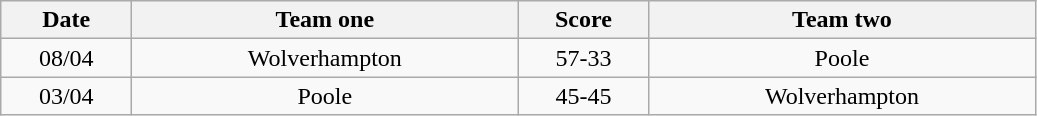<table class="wikitable" style="text-align: center">
<tr>
<th width=80>Date</th>
<th width=250>Team one</th>
<th width=80>Score</th>
<th width=250>Team two</th>
</tr>
<tr>
<td>08/04</td>
<td>Wolverhampton</td>
<td>57-33</td>
<td>Poole</td>
</tr>
<tr>
<td>03/04</td>
<td>Poole</td>
<td>45-45</td>
<td>Wolverhampton</td>
</tr>
</table>
